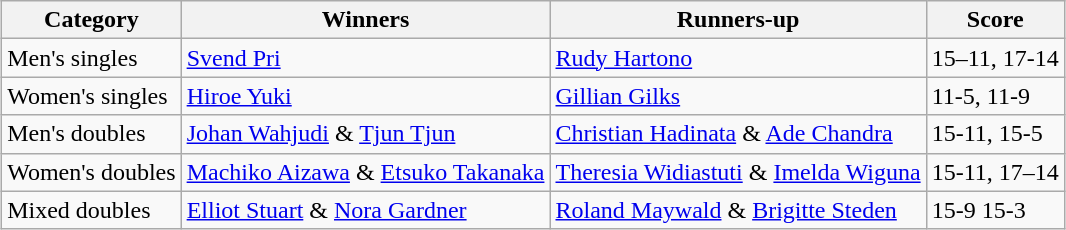<table class=wikitable style="margin:auto;">
<tr>
<th>Category</th>
<th>Winners</th>
<th>Runners-up</th>
<th>Score</th>
</tr>
<tr>
<td>Men's singles</td>
<td> <a href='#'>Svend Pri</a></td>
<td> <a href='#'>Rudy Hartono</a></td>
<td>15–11, 17-14</td>
</tr>
<tr>
<td>Women's singles</td>
<td> <a href='#'>Hiroe Yuki</a></td>
<td> <a href='#'>Gillian Gilks</a></td>
<td>11-5, 11-9</td>
</tr>
<tr>
<td>Men's doubles</td>
<td> <a href='#'>Johan Wahjudi</a> & <a href='#'>Tjun Tjun</a></td>
<td> <a href='#'>Christian Hadinata</a> & <a href='#'>Ade Chandra</a></td>
<td>15-11, 15-5</td>
</tr>
<tr>
<td>Women's doubles</td>
<td> <a href='#'>Machiko Aizawa</a> & <a href='#'>Etsuko Takanaka</a></td>
<td> <a href='#'>Theresia Widiastuti</a> & <a href='#'>Imelda Wiguna</a></td>
<td>15-11, 17–14</td>
</tr>
<tr>
<td>Mixed doubles</td>
<td> <a href='#'>Elliot Stuart</a> & <a href='#'>Nora Gardner</a></td>
<td> <a href='#'>Roland Maywald</a> & <a href='#'>Brigitte Steden</a></td>
<td>15-9 15-3</td>
</tr>
</table>
